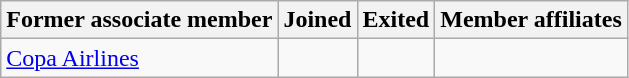<table class="wikitable toccolours">
<tr>
<th>Former associate member</th>
<th>Joined</th>
<th>Exited</th>
<th>Member affiliates</th>
</tr>
<tr>
<td> <a href='#'>Copa Airlines</a></td>
<td align=center></td>
<td align=center></td>
<td></td>
</tr>
</table>
